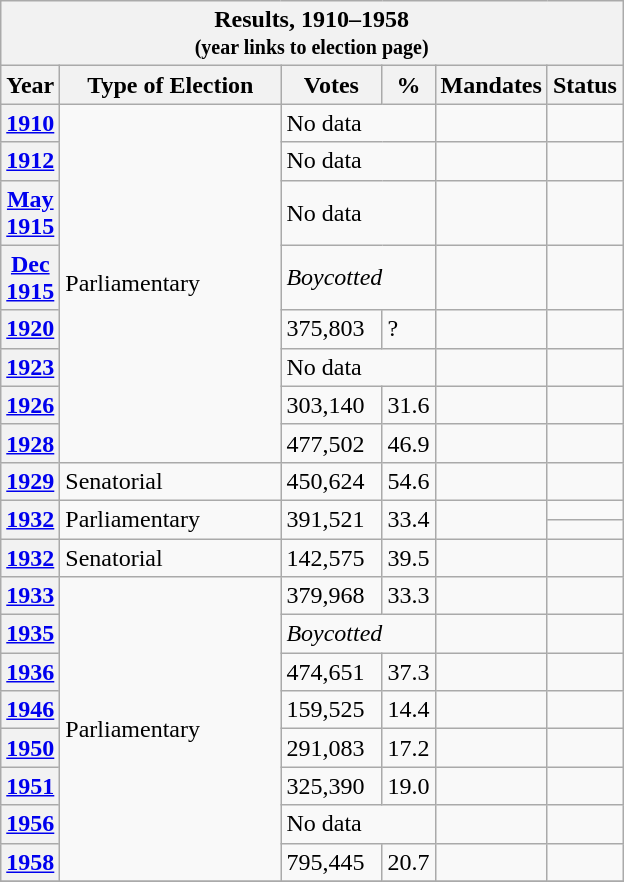<table class="wikitable">
<tr>
<th colspan="9"><strong>Results, 1910–1958<br><small>(year links to election page)</small></strong></th>
</tr>
<tr>
<th style="width: 20px">Year</th>
<th style="width:140px">Type of Election</th>
<th style="width: 60px">Votes</th>
<th style="width: 20px">%</th>
<th style="width: 20px">Mandates</th>
<th>Status</th>
</tr>
<tr align="left">
<th><a href='#'>1910</a></th>
<td rowspan="8">Parliamentary</td>
<td colspan="2">No data</td>
<td></td>
<td></td>
</tr>
<tr align="left">
<th><a href='#'>1912</a></th>
<td colspan="2">No data</td>
<td></td>
<td></td>
</tr>
<tr align="left">
<th><a href='#'>May 1915</a></th>
<td colspan="2">No data</td>
<td></td>
<td></td>
</tr>
<tr align="left">
<th><a href='#'>Dec 1915</a></th>
<td colspan=2><em>Boycotted</em></td>
<td></td>
<td></td>
</tr>
<tr align="left">
<th><a href='#'>1920</a></th>
<td>375,803</td>
<td>?</td>
<td></td>
<td></td>
</tr>
<tr align="left">
<th><a href='#'>1923</a></th>
<td colspan="2">No data</td>
<td></td>
<td></td>
</tr>
<tr align="left">
<th><a href='#'>1926</a></th>
<td>303,140</td>
<td>31.6</td>
<td></td>
<td></td>
</tr>
<tr align="left">
<th><a href='#'>1928</a></th>
<td>477,502</td>
<td>46.9</td>
<td></td>
<td></td>
</tr>
<tr align="left">
<th><a href='#'>1929</a></th>
<td>Senatorial</td>
<td>450,624</td>
<td>54.6</td>
<td></td>
<td></td>
</tr>
<tr align="left">
<th rowspan=2><a href='#'>1932</a></th>
<td rowspan=2>Parliamentary</td>
<td rowspan=2>391,521</td>
<td rowspan=2>33.4</td>
<td rowspan=2></td>
<td> </td>
</tr>
<tr>
<td> </td>
</tr>
<tr align="left">
<th><a href='#'>1932</a></th>
<td>Senatorial</td>
<td>142,575</td>
<td>39.5</td>
<td></td>
<td></td>
</tr>
<tr align="left">
<th><a href='#'>1933</a></th>
<td rowspan="8">Parliamentary</td>
<td>379,968</td>
<td>33.3</td>
<td></td>
<td></td>
</tr>
<tr align="left">
<th><a href='#'>1935</a></th>
<td colspan=2><em>Boycotted</em></td>
<td></td>
<td></td>
</tr>
<tr align="left">
<th><a href='#'>1936</a></th>
<td>474,651</td>
<td>37.3</td>
<td></td>
<td></td>
</tr>
<tr align="left">
<th><a href='#'>1946</a></th>
<td>159,525</td>
<td>14.4</td>
<td></td>
<td></td>
</tr>
<tr align="left">
<th><a href='#'>1950</a></th>
<td>291,083</td>
<td>17.2</td>
<td></td>
<td></td>
</tr>
<tr align="left">
<th><a href='#'>1951</a></th>
<td>325,390</td>
<td>19.0</td>
<td></td>
<td></td>
</tr>
<tr align="left">
<th><a href='#'>1956</a></th>
<td colspan="2">No data</td>
<td></td>
<td></td>
</tr>
<tr align="left">
<th><a href='#'>1958</a></th>
<td>795,445</td>
<td>20.7</td>
<td></td>
<td></td>
</tr>
<tr>
</tr>
</table>
